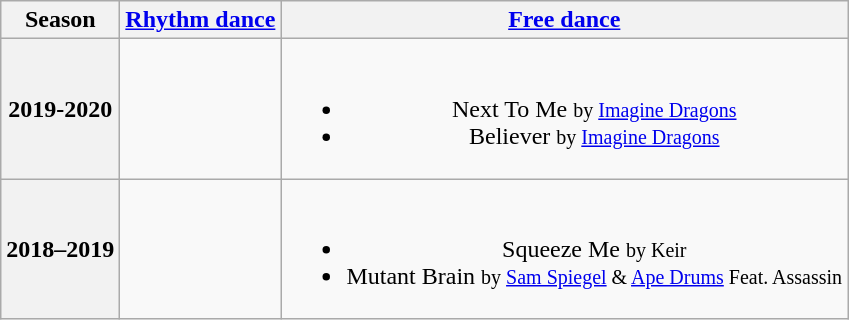<table class=wikitable style=text-align:center>
<tr>
<th>Season</th>
<th><a href='#'>Rhythm dance</a></th>
<th><a href='#'>Free dance</a></th>
</tr>
<tr>
<th>2019-2020</th>
<td></td>
<td><br><ul><li>Next To Me <small>by <a href='#'>Imagine Dragons</a></small></li><li>Believer  <small>by <a href='#'>Imagine Dragons</a></small></li></ul></td>
</tr>
<tr>
<th>2018–2019</th>
<td></td>
<td><br><ul><li>Squeeze Me   <small>by Keir</small></li><li>Mutant Brain  <small>by <a href='#'>Sam Spiegel</a> & <a href='#'>Ape Drums</a> Feat. Assassin</small></li></ul></td>
</tr>
</table>
